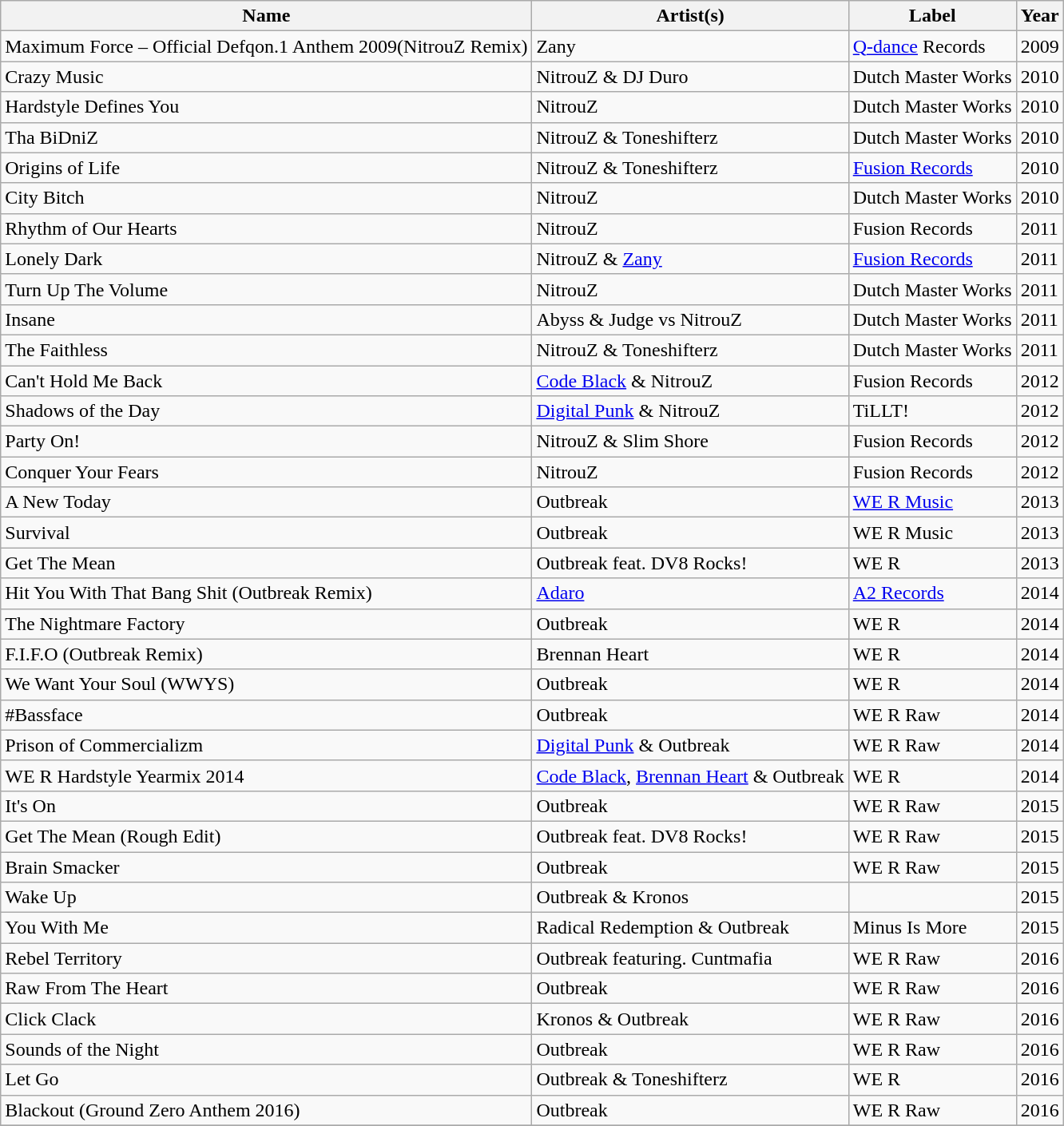<table class="wikitable">
<tr>
<th>Name</th>
<th>Artist(s)</th>
<th>Label</th>
<th>Year</th>
</tr>
<tr>
<td>Maximum Force – Official Defqon.1 Anthem 2009(NitrouZ Remix)</td>
<td>Zany</td>
<td><a href='#'>Q-dance</a> Records</td>
<td>2009</td>
</tr>
<tr>
<td>Crazy Music</td>
<td>NitrouZ & DJ Duro</td>
<td>Dutch Master Works</td>
<td>2010</td>
</tr>
<tr>
<td>Hardstyle Defines You</td>
<td>NitrouZ</td>
<td>Dutch Master Works</td>
<td>2010</td>
</tr>
<tr>
<td>Tha BiDniZ</td>
<td>NitrouZ & Toneshifterz</td>
<td>Dutch Master Works</td>
<td>2010</td>
</tr>
<tr>
<td>Origins of Life</td>
<td>NitrouZ & Toneshifterz</td>
<td><a href='#'>Fusion Records</a></td>
<td>2010</td>
</tr>
<tr>
<td>City Bitch</td>
<td>NitrouZ</td>
<td>Dutch Master Works</td>
<td>2010</td>
</tr>
<tr>
<td>Rhythm of Our Hearts</td>
<td>NitrouZ</td>
<td>Fusion Records</td>
<td>2011</td>
</tr>
<tr>
<td>Lonely Dark</td>
<td>NitrouZ & <a href='#'>Zany</a></td>
<td><a href='#'>Fusion Records</a></td>
<td>2011</td>
</tr>
<tr>
<td>Turn Up The Volume</td>
<td>NitrouZ</td>
<td>Dutch Master Works</td>
<td>2011</td>
</tr>
<tr>
<td>Insane</td>
<td>Abyss & Judge vs NitrouZ</td>
<td>Dutch Master Works</td>
<td>2011</td>
</tr>
<tr>
<td>The Faithless</td>
<td>NitrouZ & Toneshifterz</td>
<td>Dutch Master Works</td>
<td>2011</td>
</tr>
<tr>
<td>Can't Hold Me Back</td>
<td><a href='#'>Code Black</a> & NitrouZ</td>
<td>Fusion Records</td>
<td>2012</td>
</tr>
<tr>
<td>Shadows of the Day</td>
<td><a href='#'>Digital Punk</a> & NitrouZ</td>
<td>TiLLT!</td>
<td>2012</td>
</tr>
<tr>
<td>Party On!</td>
<td>NitrouZ & Slim Shore</td>
<td>Fusion Records</td>
<td>2012</td>
</tr>
<tr>
<td>Conquer Your Fears</td>
<td>NitrouZ</td>
<td>Fusion Records</td>
<td>2012</td>
</tr>
<tr>
<td>A New Today</td>
<td>Outbreak</td>
<td><a href='#'>WE R Music</a></td>
<td>2013</td>
</tr>
<tr>
<td>Survival</td>
<td>Outbreak</td>
<td>WE R Music</td>
<td>2013</td>
</tr>
<tr>
<td>Get The Mean</td>
<td>Outbreak feat. DV8 Rocks!</td>
<td>WE R</td>
<td>2013</td>
</tr>
<tr>
<td>Hit You With That Bang Shit (Outbreak Remix)</td>
<td><a href='#'>Adaro</a></td>
<td><a href='#'>A2 Records</a></td>
<td>2014</td>
</tr>
<tr>
<td>The Nightmare Factory</td>
<td>Outbreak</td>
<td>WE R</td>
<td>2014</td>
</tr>
<tr>
<td>F.I.F.O (Outbreak Remix)</td>
<td>Brennan Heart</td>
<td>WE R</td>
<td>2014</td>
</tr>
<tr>
<td>We Want Your Soul (WWYS)</td>
<td>Outbreak</td>
<td>WE R</td>
<td>2014</td>
</tr>
<tr>
<td>#Bassface</td>
<td>Outbreak</td>
<td>WE R Raw</td>
<td>2014</td>
</tr>
<tr>
<td>Prison of Commercializm</td>
<td><a href='#'>Digital Punk</a> & Outbreak</td>
<td>WE R Raw</td>
<td>2014</td>
</tr>
<tr>
<td>WE R Hardstyle Yearmix 2014</td>
<td><a href='#'>Code Black</a>, <a href='#'>Brennan Heart</a> & Outbreak</td>
<td>WE R</td>
<td>2014</td>
</tr>
<tr>
<td>It's On</td>
<td>Outbreak</td>
<td>WE R Raw</td>
<td>2015</td>
</tr>
<tr>
<td>Get The Mean (Rough Edit)</td>
<td>Outbreak feat. DV8 Rocks!</td>
<td>WE R Raw</td>
<td>2015</td>
</tr>
<tr>
<td>Brain Smacker</td>
<td>Outbreak</td>
<td>WE R Raw</td>
<td>2015</td>
</tr>
<tr>
<td>Wake Up</td>
<td>Outbreak & Kronos</td>
<td></td>
<td>2015</td>
</tr>
<tr>
<td>You With Me</td>
<td>Radical Redemption & Outbreak</td>
<td>Minus Is More</td>
<td>2015</td>
</tr>
<tr>
<td>Rebel Territory</td>
<td>Outbreak featuring. Cuntmafia</td>
<td>WE R Raw</td>
<td>2016</td>
</tr>
<tr>
<td>Raw From The Heart</td>
<td>Outbreak</td>
<td>WE R Raw</td>
<td>2016</td>
</tr>
<tr>
<td>Click Clack</td>
<td>Kronos & Outbreak</td>
<td>WE R Raw</td>
<td>2016</td>
</tr>
<tr>
<td>Sounds of the Night</td>
<td>Outbreak</td>
<td>WE R Raw</td>
<td>2016</td>
</tr>
<tr>
<td>Let Go</td>
<td>Outbreak & Toneshifterz</td>
<td>WE R</td>
<td>2016</td>
</tr>
<tr>
<td>Blackout (Ground Zero Anthem 2016)</td>
<td>Outbreak</td>
<td>WE R Raw</td>
<td>2016</td>
</tr>
<tr>
</tr>
</table>
